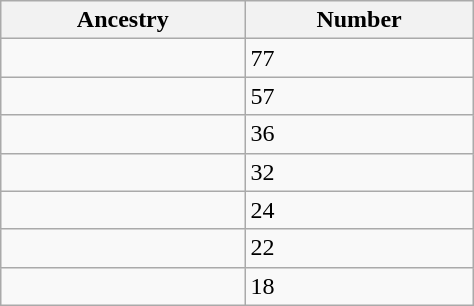<table style="float: right; width: 25%; margin: 1em;" class="wikitable sortable">
<tr>
<th>Ancestry</th>
<th>Number</th>
</tr>
<tr>
<td></td>
<td>77</td>
</tr>
<tr>
<td></td>
<td>57</td>
</tr>
<tr>
<td></td>
<td>36</td>
</tr>
<tr>
<td></td>
<td>32</td>
</tr>
<tr>
<td></td>
<td>24</td>
</tr>
<tr>
<td></td>
<td>22</td>
</tr>
<tr>
<td></td>
<td>18</td>
</tr>
</table>
